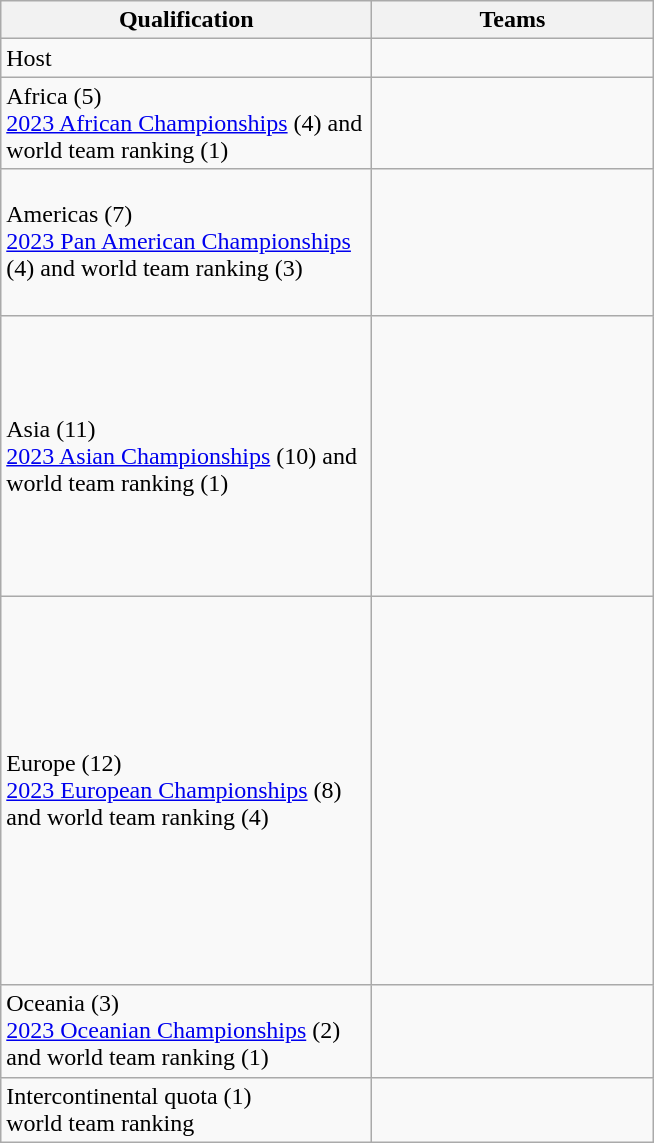<table class="wikitable">
<tr>
<th style="width: 240px;">Qualification</th>
<th style="width: 180px;">Teams</th>
</tr>
<tr>
<td>Host</td>
<td></td>
</tr>
<tr>
<td>Africa (5)<br><a href='#'>2023 African Championships</a> (4) and world team ranking (1)</td>
<td><br><br><br></td>
</tr>
<tr>
<td>Americas (7)<br><a href='#'>2023 Pan American Championships</a> (4) and world team ranking (3)</td>
<td><br><br><br><br><br></td>
</tr>
<tr>
<td>Asia (11)<br><a href='#'>2023 Asian Championships</a> (10) and world team ranking (1)</td>
<td><br><br><br><br><br><br><br><br><br><br></td>
</tr>
<tr>
<td>Europe (12)<br><a href='#'>2023 European Championships</a> (8) and world team ranking (4)</td>
<td><br><br><br><br><br><br><br><br><br><br><br><br><br><br></td>
</tr>
<tr>
<td>Oceania (3)<br><a href='#'>2023 Oceanian Championships</a> (2) and world team ranking (1)</td>
<td><br></td>
</tr>
<tr>
<td>Intercontinental quota (1)<br>world team ranking</td>
<td></td>
</tr>
</table>
